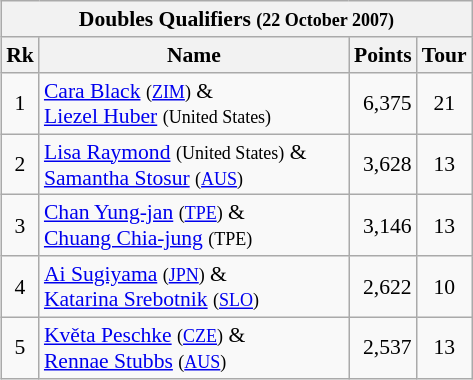<table class="wikitable"; align="right" style="font-size:90%">
<tr>
<th colspan="5">Doubles Qualifiers <small>(22 October 2007)</small>  </th>
</tr>
<tr>
<th>Rk</th>
<th width="200">Name</th>
<th>Points</th>
<th width="20">Tour</th>
</tr>
<tr bgcolor=>
<td align="center">1</td>
<td> <a href='#'>Cara Black</a> <small>(<a href='#'>ZIM</a>)</small> &<br> <a href='#'>Liezel Huber</a> <small>(United States)</small></td>
<td align="right">6,375</td>
<td align="center">21</td>
</tr>
<tr>
<td align="center">2</td>
<td> <a href='#'>Lisa Raymond</a> <small>(United States)</small> &<br> <a href='#'>Samantha Stosur</a> <small>(<a href='#'>AUS</a>)</small></td>
<td align="right">3,628</td>
<td align="center">13</td>
</tr>
<tr bgcolor=>
<td align="center">3</td>
<td> <a href='#'>Chan Yung-jan</a> <small>(<a href='#'>TPE</a>)</small> &<br> <a href='#'>Chuang Chia-jung</a> <small>(TPE)</small></td>
<td align="right">3,146</td>
<td align="center">13</td>
</tr>
<tr bgcolor=>
<td align="center">4</td>
<td> <a href='#'>Ai Sugiyama</a> <small>(<a href='#'>JPN</a>)</small> &<br> <a href='#'>Katarina Srebotnik</a> <small>(<a href='#'>SLO</a>)</small></td>
<td align="right">2,622</td>
<td align="center">10</td>
</tr>
<tr bgcolor=>
<td align="center">5</td>
<td> <a href='#'>Květa Peschke</a> <small>(<a href='#'>CZE</a>)</small> &<br> <a href='#'>Rennae Stubbs</a> <small>(<a href='#'>AUS</a>)</small></td>
<td align="right">2,537</td>
<td align="center">13</td>
</tr>
</table>
